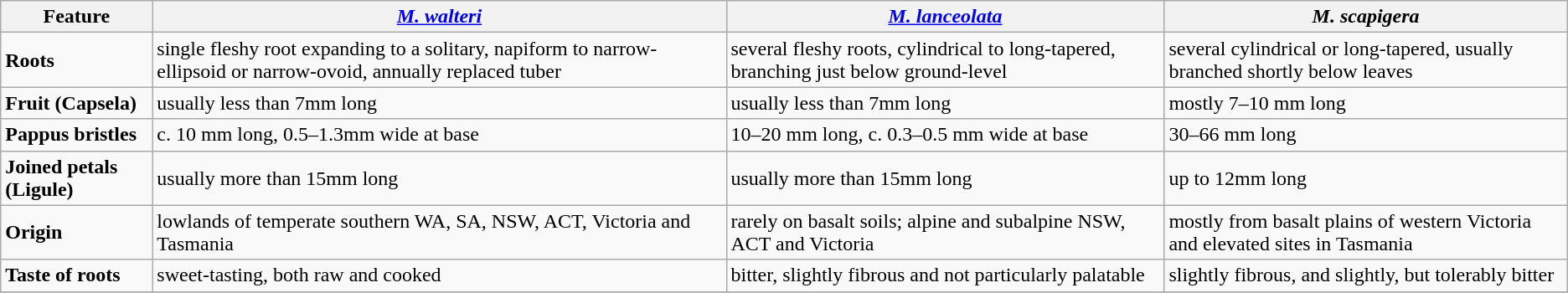<table class="wikitable">
<tr>
<th>Feature</th>
<th><em><a href='#'>M. walteri</a></em></th>
<th><em><a href='#'>M. lanceolata</a></em></th>
<th><em>M. scapigera</em></th>
</tr>
<tr>
<td><strong>Roots</strong></td>
<td>single fleshy root expanding to a solitary, napiform to narrow-ellipsoid or narrow-ovoid, annually replaced tuber</td>
<td>several fleshy roots, cylindrical to long-tapered, branching just below ground-level</td>
<td>several cylindrical or long-tapered, usually branched shortly below leaves</td>
</tr>
<tr>
<td><strong>Fruit (Capsela)</strong></td>
<td>usually less than 7mm long</td>
<td>usually less than 7mm long</td>
<td>mostly 7–10 mm long</td>
</tr>
<tr>
<td><strong>Pappus bristles</strong></td>
<td>c. 10 mm long, 0.5–1.3mm wide at base</td>
<td>10–20 mm long, c. 0.3–0.5 mm wide at base</td>
<td>30–66 mm long</td>
</tr>
<tr>
<td><strong>Joined petals (Ligule)</strong></td>
<td>usually more than 15mm long</td>
<td>usually more than 15mm long</td>
<td>up to 12mm long</td>
</tr>
<tr>
<td><strong>Origin</strong></td>
<td>lowlands of temperate southern WA, SA, NSW, ACT, Victoria and Tasmania</td>
<td>rarely on basalt soils; alpine and subalpine NSW, ACT and Victoria</td>
<td>mostly from basalt plains of western Victoria and elevated sites in Tasmania</td>
</tr>
<tr>
<td><strong>Taste of roots</strong></td>
<td>sweet-tasting, both raw and cooked</td>
<td>bitter, slightly fibrous and not particularly palatable</td>
<td>slightly fibrous, and slightly, but tolerably bitter</td>
</tr>
<tr>
</tr>
</table>
